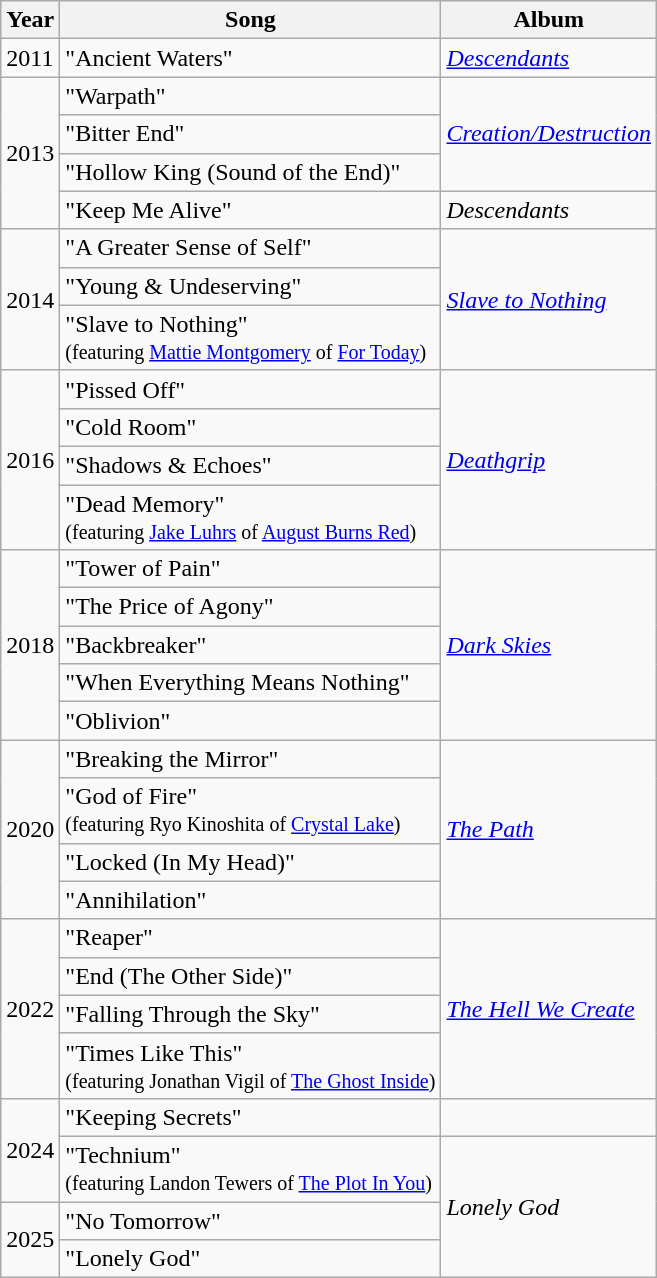<table class=wikitable>
<tr>
<th>Year</th>
<th>Song</th>
<th>Album</th>
</tr>
<tr>
<td>2011</td>
<td>"Ancient Waters"</td>
<td><em><a href='#'>Descendants</a></em></td>
</tr>
<tr>
<td rowspan="4">2013</td>
<td>"Warpath"</td>
<td rowspan="3"><em><a href='#'>Creation/Destruction</a></em></td>
</tr>
<tr>
<td>"Bitter End"</td>
</tr>
<tr>
<td>"Hollow King (Sound of the End)"</td>
</tr>
<tr>
<td>"Keep Me Alive"</td>
<td><em>Descendants</em></td>
</tr>
<tr>
<td rowspan="3">2014</td>
<td>"A Greater Sense of Self"</td>
<td rowspan="3"><em><a href='#'>Slave to Nothing</a></em></td>
</tr>
<tr>
<td>"Young & Undeserving"</td>
</tr>
<tr>
<td>"Slave to Nothing"<br><small>(featuring <a href='#'>Mattie Montgomery</a> of <a href='#'>For Today</a>)</small></td>
</tr>
<tr>
<td rowspan="4">2016</td>
<td>"Pissed Off"</td>
<td rowspan="4"><em><a href='#'>Deathgrip</a></em></td>
</tr>
<tr>
<td>"Cold Room"</td>
</tr>
<tr>
<td>"Shadows & Echoes"</td>
</tr>
<tr>
<td>"Dead Memory"<br><small>(featuring <a href='#'>Jake Luhrs</a> of <a href='#'>August Burns Red</a>)</small></td>
</tr>
<tr>
<td rowspan="5">2018</td>
<td>"Tower of Pain"</td>
<td rowspan="5"><em><a href='#'>Dark Skies</a></em></td>
</tr>
<tr>
<td>"The Price of Agony"</td>
</tr>
<tr>
<td>"Backbreaker"</td>
</tr>
<tr>
<td>"When Everything Means Nothing"</td>
</tr>
<tr>
<td>"Oblivion"</td>
</tr>
<tr>
<td rowspan="4">2020</td>
<td>"Breaking the Mirror"</td>
<td rowspan="4"><em><a href='#'>The Path</a></em></td>
</tr>
<tr>
<td>"God of Fire"<br><small>(featuring Ryo Kinoshita of <a href='#'>Crystal Lake</a>)</small></td>
</tr>
<tr>
<td>"Locked (In My Head)"</td>
</tr>
<tr>
<td>"Annihilation"</td>
</tr>
<tr>
<td rowspan="4">2022</td>
<td>"Reaper"</td>
<td rowspan="4"><em><a href='#'>The Hell We Create</a></em></td>
</tr>
<tr>
<td>"End (The Other Side)"</td>
</tr>
<tr>
<td>"Falling Through the Sky"</td>
</tr>
<tr>
<td>"Times Like This"<br><small>(featuring Jonathan Vigil of <a href='#'>The Ghost Inside</a>)</small></td>
</tr>
<tr>
<td rowspan="2">2024</td>
<td>"Keeping Secrets"</td>
<td></td>
</tr>
<tr>
<td>"Technium"<br><small>(featuring Landon Tewers of <a href='#'>The Plot In You</a>)</small></td>
<td rowspan="3"><em>Lonely God</em></td>
</tr>
<tr>
<td rowspan="2">2025</td>
<td>"No Tomorrow"</td>
</tr>
<tr>
<td>"Lonely God"</td>
</tr>
</table>
